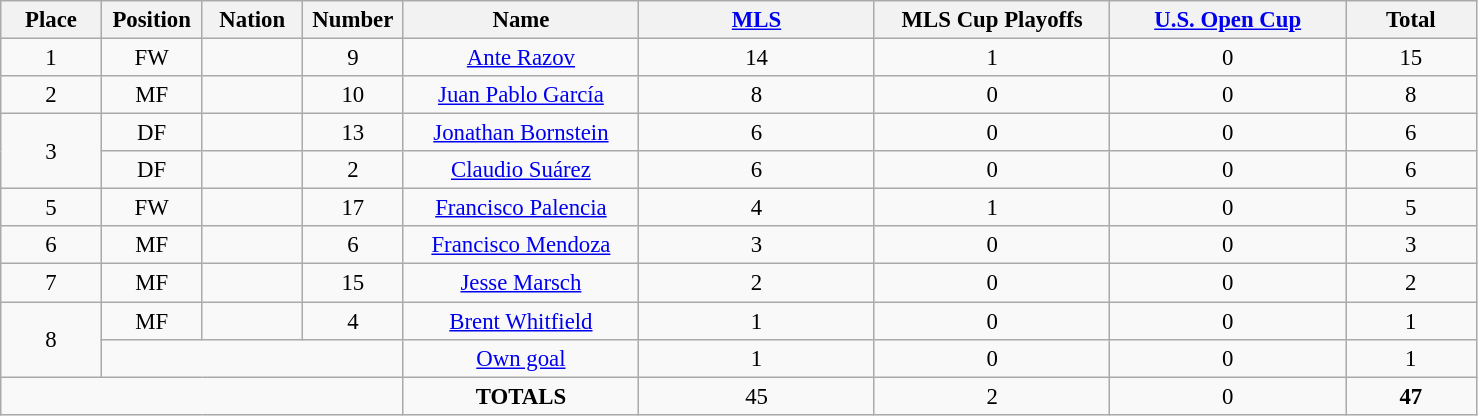<table class="wikitable" style="font-size: 95%; text-align: center;">
<tr>
<th width=60>Place</th>
<th width=60>Position</th>
<th width=60>Nation</th>
<th width=60>Number</th>
<th width=150>Name</th>
<th width=150><a href='#'>MLS</a></th>
<th width=150>MLS Cup Playoffs</th>
<th width=150><a href='#'>U.S. Open Cup</a></th>
<th width=80><strong>Total</strong></th>
</tr>
<tr>
<td>1</td>
<td>FW</td>
<td></td>
<td>9</td>
<td><a href='#'>Ante Razov</a></td>
<td>14</td>
<td>1</td>
<td>0</td>
<td>15</td>
</tr>
<tr>
<td>2</td>
<td>MF</td>
<td></td>
<td>10</td>
<td><a href='#'>Juan Pablo García</a></td>
<td>8</td>
<td>0</td>
<td>0</td>
<td>8</td>
</tr>
<tr>
<td rowspan="2">3</td>
<td>DF</td>
<td></td>
<td>13</td>
<td><a href='#'>Jonathan Bornstein</a></td>
<td>6</td>
<td>0</td>
<td>0</td>
<td>6</td>
</tr>
<tr>
<td>DF</td>
<td></td>
<td>2</td>
<td><a href='#'>Claudio Suárez</a></td>
<td>6</td>
<td>0</td>
<td>0</td>
<td>6</td>
</tr>
<tr>
<td>5</td>
<td>FW</td>
<td></td>
<td>17</td>
<td><a href='#'>Francisco Palencia</a></td>
<td>4</td>
<td>1</td>
<td>0</td>
<td>5</td>
</tr>
<tr>
<td>6</td>
<td>MF</td>
<td></td>
<td>6</td>
<td><a href='#'>Francisco Mendoza</a></td>
<td>3</td>
<td>0</td>
<td>0</td>
<td>3</td>
</tr>
<tr>
<td>7</td>
<td>MF</td>
<td></td>
<td>15</td>
<td><a href='#'>Jesse Marsch</a></td>
<td>2</td>
<td>0</td>
<td>0</td>
<td>2</td>
</tr>
<tr>
<td rowspan="2">8</td>
<td>MF</td>
<td></td>
<td>4</td>
<td><a href='#'>Brent Whitfield</a></td>
<td>1</td>
<td>0</td>
<td>0</td>
<td>1</td>
</tr>
<tr>
<td colspan="3"></td>
<td><a href='#'>Own goal</a></td>
<td>1</td>
<td>0</td>
<td>0</td>
<td>1</td>
</tr>
<tr>
<td colspan="4"></td>
<td><strong>TOTALS</strong></td>
<td>45</td>
<td>2</td>
<td>0</td>
<td><strong>47</strong></td>
</tr>
</table>
